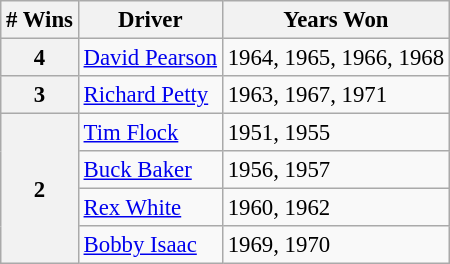<table class="wikitable" style="font-size: 95%;">
<tr>
<th># Wins</th>
<th>Driver</th>
<th>Years Won</th>
</tr>
<tr>
<th>4</th>
<td><a href='#'>David Pearson</a></td>
<td>1964, 1965, 1966, 1968</td>
</tr>
<tr>
<th>3</th>
<td><a href='#'>Richard Petty</a></td>
<td>1963, 1967, 1971</td>
</tr>
<tr>
<th rowspan=4>2</th>
<td><a href='#'>Tim Flock</a></td>
<td>1951, 1955</td>
</tr>
<tr>
<td><a href='#'>Buck Baker</a></td>
<td>1956, 1957</td>
</tr>
<tr>
<td><a href='#'>Rex White</a></td>
<td>1960, 1962</td>
</tr>
<tr>
<td><a href='#'>Bobby Isaac</a></td>
<td>1969, 1970</td>
</tr>
</table>
